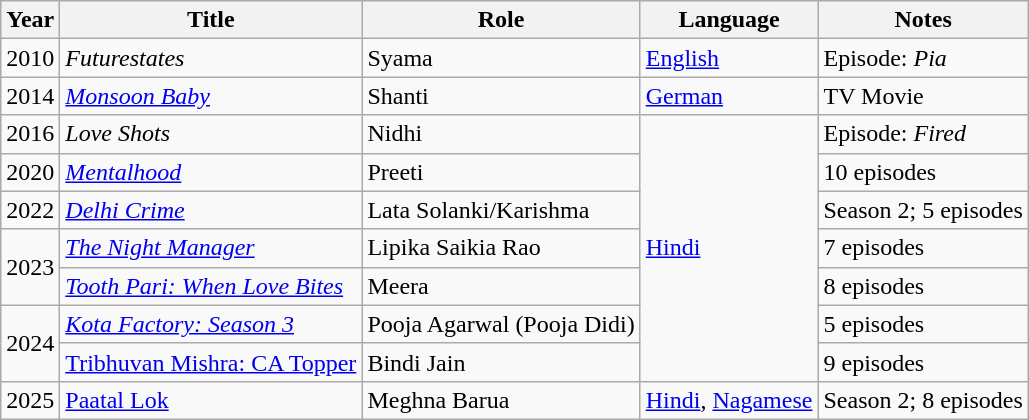<table class="wikitable sortable">
<tr>
<th>Year</th>
<th>Title</th>
<th>Role</th>
<th>Language</th>
<th>Notes</th>
</tr>
<tr>
<td>2010</td>
<td><em>Futurestates</em></td>
<td>Syama</td>
<td><a href='#'>English</a></td>
<td>Episode: <em>Pia</em></td>
</tr>
<tr>
<td>2014</td>
<td><em><a href='#'>Monsoon Baby</a></em></td>
<td>Shanti</td>
<td><a href='#'>German</a></td>
<td>TV Movie</td>
</tr>
<tr>
<td>2016</td>
<td><em>Love Shots</em></td>
<td>Nidhi</td>
<td rowspan="7"><a href='#'>Hindi</a></td>
<td>Episode: <em>Fired</em></td>
</tr>
<tr>
<td>2020</td>
<td><em><a href='#'>Mentalhood</a></em></td>
<td>Preeti</td>
<td>10 episodes</td>
</tr>
<tr>
<td>2022</td>
<td><em><a href='#'>Delhi Crime</a></em></td>
<td>Lata Solanki/Karishma</td>
<td>Season 2; 5 episodes</td>
</tr>
<tr>
<td rowspan="2">2023</td>
<td><em><a href='#'>The Night Manager</a></em></td>
<td>Lipika Saikia Rao</td>
<td>7 episodes</td>
</tr>
<tr>
<td><em><a href='#'>Tooth Pari: When Love Bites</a></em></td>
<td>Meera</td>
<td>8 episodes</td>
</tr>
<tr>
<td rowspan="2">2024</td>
<td><em><a href='#'>Kota Factory: Season 3</a></td>
<td>Pooja Agarwal (Pooja Didi)</td>
<td>5 episodes</td>
</tr>
<tr>
<td></em><a href='#'>Tribhuvan Mishra: CA Topper</a><em></td>
<td>Bindi Jain</td>
<td>9 episodes</td>
</tr>
<tr>
<td>2025</td>
<td></em><a href='#'>Paatal Lok</a><em></td>
<td>Meghna Barua</td>
<td><a href='#'>Hindi</a>, <a href='#'>Nagamese</a></td>
<td>Season 2; 8 episodes</td>
</tr>
</table>
